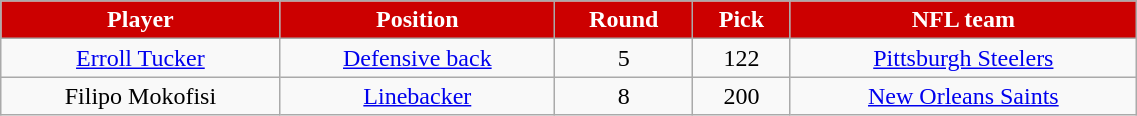<table class="wikitable" width="60%">
<tr align="center" style="background:#CC0000; color:white">
<td><strong>Player</strong></td>
<td><strong>Position</strong></td>
<td><strong>Round</strong></td>
<td><strong>Pick</strong></td>
<td><strong>NFL team</strong></td>
</tr>
<tr align="center">
<td><a href='#'>Erroll Tucker</a></td>
<td><a href='#'>Defensive back</a></td>
<td>5</td>
<td>122</td>
<td><a href='#'>Pittsburgh Steelers</a></td>
</tr>
<tr align="center">
<td>Filipo Mokofisi</td>
<td><a href='#'>Linebacker</a></td>
<td>8</td>
<td>200</td>
<td><a href='#'>New Orleans Saints</a></td>
</tr>
</table>
